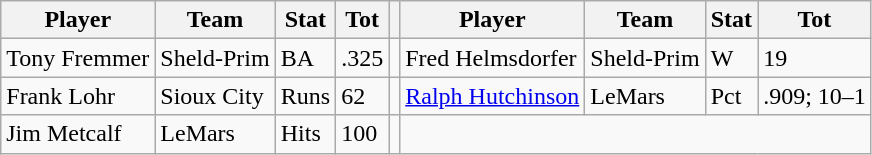<table class="wikitable">
<tr>
<th>Player</th>
<th>Team</th>
<th>Stat</th>
<th>Tot</th>
<th></th>
<th>Player</th>
<th>Team</th>
<th>Stat</th>
<th>Tot</th>
</tr>
<tr>
<td>Tony Fremmer</td>
<td>Sheld-Prim</td>
<td>BA</td>
<td>.325</td>
<td></td>
<td>Fred Helmsdorfer</td>
<td>Sheld-Prim</td>
<td>W</td>
<td>19</td>
</tr>
<tr>
<td>Frank Lohr</td>
<td>Sioux City</td>
<td>Runs</td>
<td>62</td>
<td></td>
<td><a href='#'>Ralph Hutchinson</a></td>
<td>LeMars</td>
<td>Pct</td>
<td>.909; 10–1</td>
</tr>
<tr>
<td>Jim Metcalf</td>
<td>LeMars</td>
<td>Hits</td>
<td>100</td>
<td></td>
</tr>
</table>
